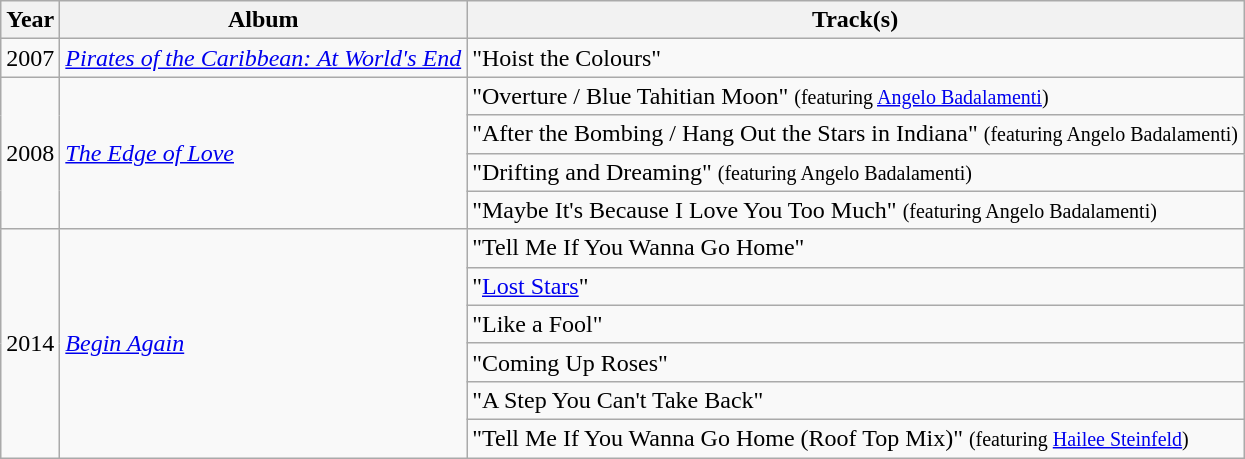<table class="wikitable sortable">
<tr>
<th scope="col">Year</th>
<th scope="col">Album</th>
<th scope="col">Track(s)</th>
</tr>
<tr>
<td>2007</td>
<td align="left"><em><a href='#'>Pirates of the Caribbean: At World's End</a></em></td>
<td>"Hoist the Colours"</td>
</tr>
<tr>
<td rowspan="4">2008</td>
<td rowspan="4"><em><a href='#'>The Edge of Love</a></em></td>
<td>"Overture / Blue Tahitian Moon" <small>(featuring <a href='#'>Angelo Badalamenti</a>)</small></td>
</tr>
<tr>
<td>"After the Bombing / Hang Out the Stars in Indiana" <small>(featuring Angelo Badalamenti)</small></td>
</tr>
<tr>
<td>"Drifting and Dreaming" <small>(featuring Angelo Badalamenti)</small></td>
</tr>
<tr>
<td>"Maybe It's Because I Love You Too Much" <small>(featuring Angelo Badalamenti)</small></td>
</tr>
<tr>
<td rowspan="6">2014</td>
<td rowspan="6"><em><a href='#'>Begin Again</a></em></td>
<td>"Tell Me If You Wanna Go Home"</td>
</tr>
<tr>
<td>"<a href='#'>Lost Stars</a>"</td>
</tr>
<tr>
<td>"Like a Fool"</td>
</tr>
<tr>
<td>"Coming Up Roses"</td>
</tr>
<tr>
<td>"A Step You Can't Take Back"</td>
</tr>
<tr>
<td>"Tell Me If You Wanna Go Home (Roof Top Mix)" <small>(featuring <a href='#'>Hailee Steinfeld</a>)</small></td>
</tr>
</table>
